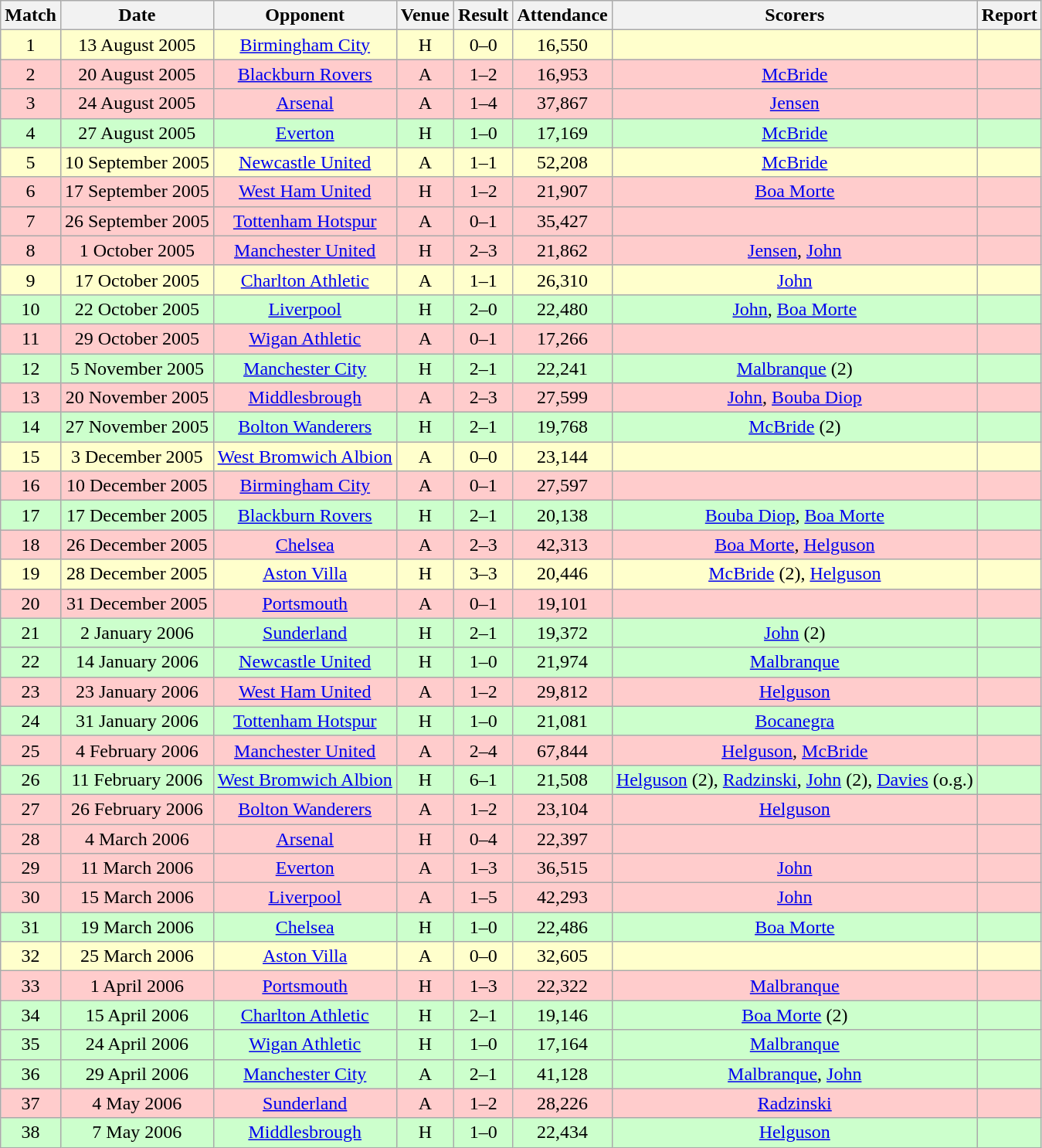<table class="wikitable" style="font-size:100%; text-align:center">
<tr>
<th>Match</th>
<th>Date</th>
<th>Opponent</th>
<th>Venue</th>
<th>Result</th>
<th>Attendance</th>
<th>Scorers</th>
<th>Report</th>
</tr>
<tr style="background: #FFFFCC;">
<td>1</td>
<td>13 August 2005</td>
<td><a href='#'>Birmingham City</a></td>
<td>H</td>
<td>0–0</td>
<td>16,550</td>
<td></td>
<td></td>
</tr>
<tr style="background: #FFCCCC;">
<td>2</td>
<td>20 August 2005</td>
<td><a href='#'>Blackburn Rovers</a></td>
<td>A</td>
<td>1–2</td>
<td>16,953</td>
<td><a href='#'>McBride</a></td>
<td></td>
</tr>
<tr style="background: #FFCCCC;">
<td>3</td>
<td>24 August 2005</td>
<td><a href='#'>Arsenal</a></td>
<td>A</td>
<td>1–4</td>
<td>37,867</td>
<td><a href='#'>Jensen</a></td>
<td></td>
</tr>
<tr style="background: #CCFFCC;">
<td>4</td>
<td>27 August 2005</td>
<td><a href='#'>Everton</a></td>
<td>H</td>
<td>1–0</td>
<td>17,169</td>
<td><a href='#'>McBride</a></td>
<td></td>
</tr>
<tr style="background: #FFFFCC;">
<td>5</td>
<td>10 September 2005</td>
<td><a href='#'>Newcastle United</a></td>
<td>A</td>
<td>1–1</td>
<td>52,208</td>
<td><a href='#'>McBride</a></td>
<td></td>
</tr>
<tr style="background: #FFCCCC;">
<td>6</td>
<td>17 September 2005</td>
<td><a href='#'>West Ham United</a></td>
<td>H</td>
<td>1–2</td>
<td>21,907</td>
<td><a href='#'>Boa Morte</a></td>
<td></td>
</tr>
<tr style="background: #FFCCCC;">
<td>7</td>
<td>26 September 2005</td>
<td><a href='#'>Tottenham Hotspur</a></td>
<td>A</td>
<td>0–1</td>
<td>35,427</td>
<td></td>
<td></td>
</tr>
<tr style="background: #FFCCCC;">
<td>8</td>
<td>1 October 2005</td>
<td><a href='#'>Manchester United</a></td>
<td>H</td>
<td>2–3</td>
<td>21,862</td>
<td><a href='#'>Jensen</a>, <a href='#'>John</a></td>
<td></td>
</tr>
<tr style="background: #FFFFCC;">
<td>9</td>
<td>17 October 2005</td>
<td><a href='#'>Charlton Athletic</a></td>
<td>A</td>
<td>1–1</td>
<td>26,310</td>
<td><a href='#'>John</a></td>
<td></td>
</tr>
<tr style="background: #CCFFCC;">
<td>10</td>
<td>22 October 2005</td>
<td><a href='#'>Liverpool</a></td>
<td>H</td>
<td>2–0</td>
<td>22,480</td>
<td><a href='#'>John</a>, <a href='#'>Boa Morte</a></td>
<td></td>
</tr>
<tr style="background: #FFCCCC;">
<td>11</td>
<td>29 October 2005</td>
<td><a href='#'>Wigan Athletic</a></td>
<td>A</td>
<td>0–1</td>
<td>17,266</td>
<td></td>
<td></td>
</tr>
<tr style="background: #CCFFCC;">
<td>12</td>
<td>5 November 2005</td>
<td><a href='#'>Manchester City</a></td>
<td>H</td>
<td>2–1</td>
<td>22,241</td>
<td><a href='#'>Malbranque</a> (2)</td>
<td></td>
</tr>
<tr style="background: #FFCCCC;">
<td>13</td>
<td>20 November 2005</td>
<td><a href='#'>Middlesbrough</a></td>
<td>A</td>
<td>2–3</td>
<td>27,599</td>
<td><a href='#'>John</a>, <a href='#'>Bouba Diop</a></td>
<td></td>
</tr>
<tr style="background: #CCFFCC;">
<td>14</td>
<td>27 November 2005</td>
<td><a href='#'>Bolton Wanderers</a></td>
<td>H</td>
<td>2–1</td>
<td>19,768</td>
<td><a href='#'>McBride</a> (2)</td>
<td></td>
</tr>
<tr style="background: #FFFFCC;">
<td>15</td>
<td>3 December 2005</td>
<td><a href='#'>West Bromwich Albion</a></td>
<td>A</td>
<td>0–0</td>
<td>23,144</td>
<td></td>
<td></td>
</tr>
<tr style="background: #FFCCCC;">
<td>16</td>
<td>10 December 2005</td>
<td><a href='#'>Birmingham City</a></td>
<td>A</td>
<td>0–1</td>
<td>27,597</td>
<td></td>
<td></td>
</tr>
<tr style="background: #CCFFCC;">
<td>17</td>
<td>17 December 2005</td>
<td><a href='#'>Blackburn Rovers</a></td>
<td>H</td>
<td>2–1</td>
<td>20,138</td>
<td><a href='#'>Bouba Diop</a>, <a href='#'>Boa Morte</a></td>
<td></td>
</tr>
<tr style="background: #FFCCCC;">
<td>18</td>
<td>26 December 2005</td>
<td><a href='#'>Chelsea</a></td>
<td>A</td>
<td>2–3</td>
<td>42,313</td>
<td><a href='#'>Boa Morte</a>, <a href='#'>Helguson</a></td>
<td></td>
</tr>
<tr style="background: #FFFFCC;">
<td>19</td>
<td>28 December 2005</td>
<td><a href='#'>Aston Villa</a></td>
<td>H</td>
<td>3–3</td>
<td>20,446</td>
<td><a href='#'>McBride</a> (2), <a href='#'>Helguson</a></td>
<td></td>
</tr>
<tr style="background: #FFCCCC;">
<td>20</td>
<td>31 December 2005</td>
<td><a href='#'>Portsmouth</a></td>
<td>A</td>
<td>0–1</td>
<td>19,101</td>
<td></td>
<td></td>
</tr>
<tr style="background: #CCFFCC;">
<td>21</td>
<td>2 January 2006</td>
<td><a href='#'>Sunderland</a></td>
<td>H</td>
<td>2–1</td>
<td>19,372</td>
<td><a href='#'>John</a> (2)</td>
<td></td>
</tr>
<tr style="background: #CCFFCC;">
<td>22</td>
<td>14 January 2006</td>
<td><a href='#'>Newcastle United</a></td>
<td>H</td>
<td>1–0</td>
<td>21,974</td>
<td><a href='#'>Malbranque</a></td>
<td></td>
</tr>
<tr style="background: #FFCCCC;">
<td>23</td>
<td>23 January 2006</td>
<td><a href='#'>West Ham United</a></td>
<td>A</td>
<td>1–2</td>
<td>29,812</td>
<td><a href='#'>Helguson</a></td>
<td></td>
</tr>
<tr style="background: #CCFFCC;">
<td>24</td>
<td>31 January 2006</td>
<td><a href='#'>Tottenham Hotspur</a></td>
<td>H</td>
<td>1–0</td>
<td>21,081</td>
<td><a href='#'>Bocanegra</a></td>
<td></td>
</tr>
<tr style="background: #FFCCCC;">
<td>25</td>
<td>4 February 2006</td>
<td><a href='#'>Manchester United</a></td>
<td>A</td>
<td>2–4</td>
<td>67,844</td>
<td><a href='#'>Helguson</a>, <a href='#'>McBride</a></td>
<td></td>
</tr>
<tr style="background: #CCFFCC;">
<td>26</td>
<td>11 February 2006</td>
<td><a href='#'>West Bromwich Albion</a></td>
<td>H</td>
<td>6–1</td>
<td>21,508</td>
<td><a href='#'>Helguson</a> (2), <a href='#'>Radzinski</a>, <a href='#'>John</a> (2), <a href='#'>Davies</a> (o.g.)</td>
<td></td>
</tr>
<tr style="background: #FFCCCC;">
<td>27</td>
<td>26 February 2006</td>
<td><a href='#'>Bolton Wanderers</a></td>
<td>A</td>
<td>1–2</td>
<td>23,104</td>
<td><a href='#'>Helguson</a></td>
<td></td>
</tr>
<tr style="background: #FFCCCC;">
<td>28</td>
<td>4 March 2006</td>
<td><a href='#'>Arsenal</a></td>
<td>H</td>
<td>0–4</td>
<td>22,397</td>
<td></td>
<td></td>
</tr>
<tr style="background: #FFCCCC;">
<td>29</td>
<td>11 March 2006</td>
<td><a href='#'>Everton</a></td>
<td>A</td>
<td>1–3</td>
<td>36,515</td>
<td><a href='#'>John</a></td>
<td></td>
</tr>
<tr style="background: #FFCCCC;">
<td>30</td>
<td>15 March 2006</td>
<td><a href='#'>Liverpool</a></td>
<td>A</td>
<td>1–5</td>
<td>42,293</td>
<td><a href='#'>John</a></td>
<td></td>
</tr>
<tr style="background: #CCFFCC;">
<td>31</td>
<td>19 March 2006</td>
<td><a href='#'>Chelsea</a></td>
<td>H</td>
<td>1–0</td>
<td>22,486</td>
<td><a href='#'>Boa Morte</a></td>
<td></td>
</tr>
<tr style="background: #FFFFCC;">
<td>32</td>
<td>25 March 2006</td>
<td><a href='#'>Aston Villa</a></td>
<td>A</td>
<td>0–0</td>
<td>32,605</td>
<td></td>
<td></td>
</tr>
<tr style="background: #FFCCCC;">
<td>33</td>
<td>1 April 2006</td>
<td><a href='#'>Portsmouth</a></td>
<td>H</td>
<td>1–3</td>
<td>22,322</td>
<td><a href='#'>Malbranque</a></td>
<td></td>
</tr>
<tr style="background: #CCFFCC;">
<td>34</td>
<td>15 April 2006</td>
<td><a href='#'>Charlton Athletic</a></td>
<td>H</td>
<td>2–1</td>
<td>19,146</td>
<td><a href='#'>Boa Morte</a> (2)</td>
<td></td>
</tr>
<tr style="background: #CCFFCC;">
<td>35</td>
<td>24 April 2006</td>
<td><a href='#'>Wigan Athletic</a></td>
<td>H</td>
<td>1–0</td>
<td>17,164</td>
<td><a href='#'>Malbranque</a></td>
<td></td>
</tr>
<tr style="background: #CCFFCC;">
<td>36</td>
<td>29 April 2006</td>
<td><a href='#'>Manchester City</a></td>
<td>A</td>
<td>2–1</td>
<td>41,128</td>
<td><a href='#'>Malbranque</a>, <a href='#'>John</a></td>
<td></td>
</tr>
<tr style="background: #FFCCCC;">
<td>37</td>
<td>4 May 2006</td>
<td><a href='#'>Sunderland</a></td>
<td>A</td>
<td>1–2</td>
<td>28,226</td>
<td><a href='#'>Radzinski</a></td>
<td></td>
</tr>
<tr style="background: #CCFFCC;">
<td>38</td>
<td>7 May 2006</td>
<td><a href='#'>Middlesbrough</a></td>
<td>H</td>
<td>1–0</td>
<td>22,434</td>
<td><a href='#'>Helguson</a></td>
<td></td>
</tr>
</table>
